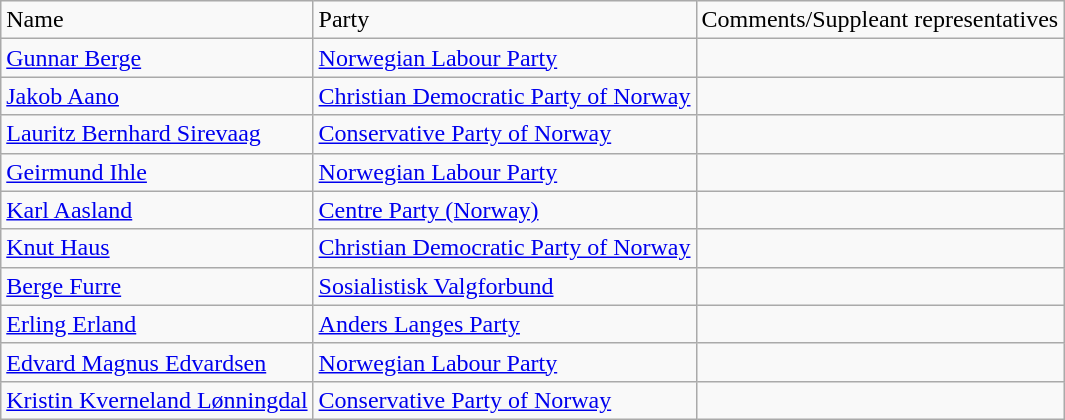<table class="wikitable">
<tr>
<td>Name</td>
<td>Party</td>
<td>Comments/Suppleant representatives</td>
</tr>
<tr>
<td><a href='#'>Gunnar Berge</a></td>
<td><a href='#'>Norwegian Labour Party</a></td>
<td></td>
</tr>
<tr>
<td><a href='#'>Jakob Aano</a></td>
<td><a href='#'>Christian Democratic Party of Norway</a></td>
<td></td>
</tr>
<tr>
<td><a href='#'>Lauritz Bernhard Sirevaag</a></td>
<td><a href='#'>Conservative Party of Norway</a></td>
<td></td>
</tr>
<tr>
<td><a href='#'>Geirmund Ihle</a></td>
<td><a href='#'>Norwegian Labour Party</a></td>
<td></td>
</tr>
<tr>
<td><a href='#'>Karl Aasland</a></td>
<td><a href='#'>Centre Party (Norway)</a></td>
<td></td>
</tr>
<tr>
<td><a href='#'>Knut Haus</a></td>
<td><a href='#'>Christian Democratic Party of Norway</a></td>
<td></td>
</tr>
<tr>
<td><a href='#'>Berge Furre</a></td>
<td><a href='#'>Sosialistisk Valgforbund</a></td>
<td></td>
</tr>
<tr>
<td><a href='#'>Erling Erland</a></td>
<td><a href='#'>Anders Langes Party</a></td>
<td></td>
</tr>
<tr>
<td><a href='#'>Edvard Magnus Edvardsen</a></td>
<td><a href='#'>Norwegian Labour Party</a></td>
<td></td>
</tr>
<tr>
<td><a href='#'>Kristin Kverneland Lønningdal</a></td>
<td><a href='#'>Conservative Party of Norway</a></td>
<td></td>
</tr>
</table>
